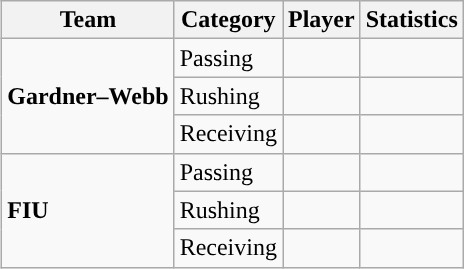<table class="wikitable" style="float: right;">
<tr>
<th>Team</th>
<th>Category</th>
<th>Player</th>
<th>Statistics</th>
</tr>
<tr>
<td rowspan=3><strong>Gardner–Webb</strong></td>
<td>Passing</td>
<td></td>
<td></td>
</tr>
<tr>
<td>Rushing</td>
<td></td>
<td></td>
</tr>
<tr>
<td>Receiving</td>
<td></td>
<td></td>
</tr>
<tr>
<td rowspan=3><strong>FIU</strong></td>
<td>Passing</td>
<td></td>
<td></td>
</tr>
<tr>
<td>Rushing</td>
<td></td>
<td></td>
</tr>
<tr>
<td>Receiving</td>
<td></td>
<td></td>
</tr>
</table>
